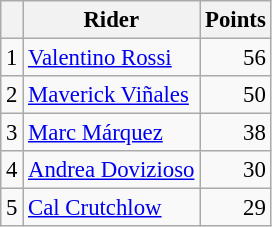<table class="wikitable" style="font-size: 95%;">
<tr>
<th></th>
<th>Rider</th>
<th>Points</th>
</tr>
<tr>
<td align=center>1</td>
<td> <a href='#'>Valentino Rossi</a></td>
<td align=right>56</td>
</tr>
<tr>
<td align=center>2</td>
<td> <a href='#'>Maverick Viñales</a></td>
<td align=right>50</td>
</tr>
<tr>
<td align=center>3</td>
<td> <a href='#'>Marc Márquez</a></td>
<td align=right>38</td>
</tr>
<tr>
<td align=center>4</td>
<td> <a href='#'>Andrea Dovizioso</a></td>
<td align=right>30</td>
</tr>
<tr>
<td align=center>5</td>
<td> <a href='#'>Cal Crutchlow</a></td>
<td align=right>29</td>
</tr>
</table>
